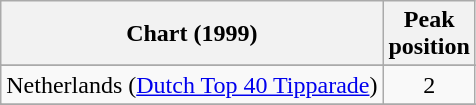<table class="wikitable sortable">
<tr>
<th>Chart (1999)</th>
<th>Peak<br>position</th>
</tr>
<tr>
</tr>
<tr>
</tr>
<tr>
<td>Netherlands (<a href='#'>Dutch Top 40 Tipparade</a>)</td>
<td align="center">2</td>
</tr>
<tr>
</tr>
<tr>
</tr>
<tr>
</tr>
<tr>
</tr>
<tr>
</tr>
<tr>
</tr>
<tr>
</tr>
<tr>
</tr>
<tr>
</tr>
</table>
